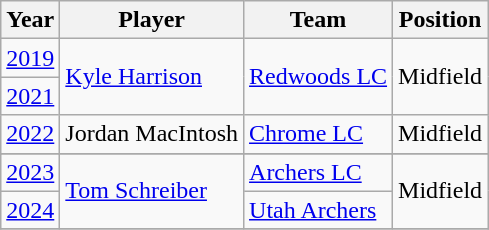<table class="wikitable">
<tr>
<th>Year</th>
<th>Player</th>
<th>Team</th>
<th>Position</th>
</tr>
<tr>
<td><a href='#'>2019</a></td>
<td rowspan="2"><a href='#'>Kyle Harrison</a></td>
<td rowspan="2"><a href='#'>Redwoods LC</a></td>
<td rowspan="2">Midfield</td>
</tr>
<tr>
<td><a href='#'>2021</a></td>
</tr>
<tr>
<td><a href='#'>2022</a></td>
<td>Jordan MacIntosh</td>
<td><a href='#'>Chrome LC</a></td>
<td>Midfield</td>
</tr>
<tr>
</tr>
<tr>
<td><a href='#'>2023</a></td>
<td rowspan="2"><a href='#'>Tom Schreiber</a></td>
<td><a href='#'>Archers LC</a></td>
<td rowspan="2">Midfield</td>
</tr>
<tr>
<td><a href='#'>2024</a></td>
<td><a href='#'>Utah Archers</a></td>
</tr>
<tr>
</tr>
</table>
